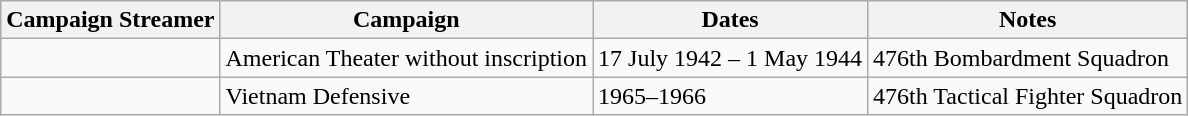<table class="wikitable">
<tr style="background:#efefef;">
<th>Campaign Streamer</th>
<th>Campaign</th>
<th>Dates</th>
<th>Notes</th>
</tr>
<tr>
<td></td>
<td>American Theater without inscription</td>
<td>17 July 1942 – 1 May 1944</td>
<td>476th Bombardment Squadron</td>
</tr>
<tr>
<td></td>
<td>Vietnam Defensive</td>
<td>1965–1966</td>
<td>476th Tactical Fighter Squadron</td>
</tr>
</table>
